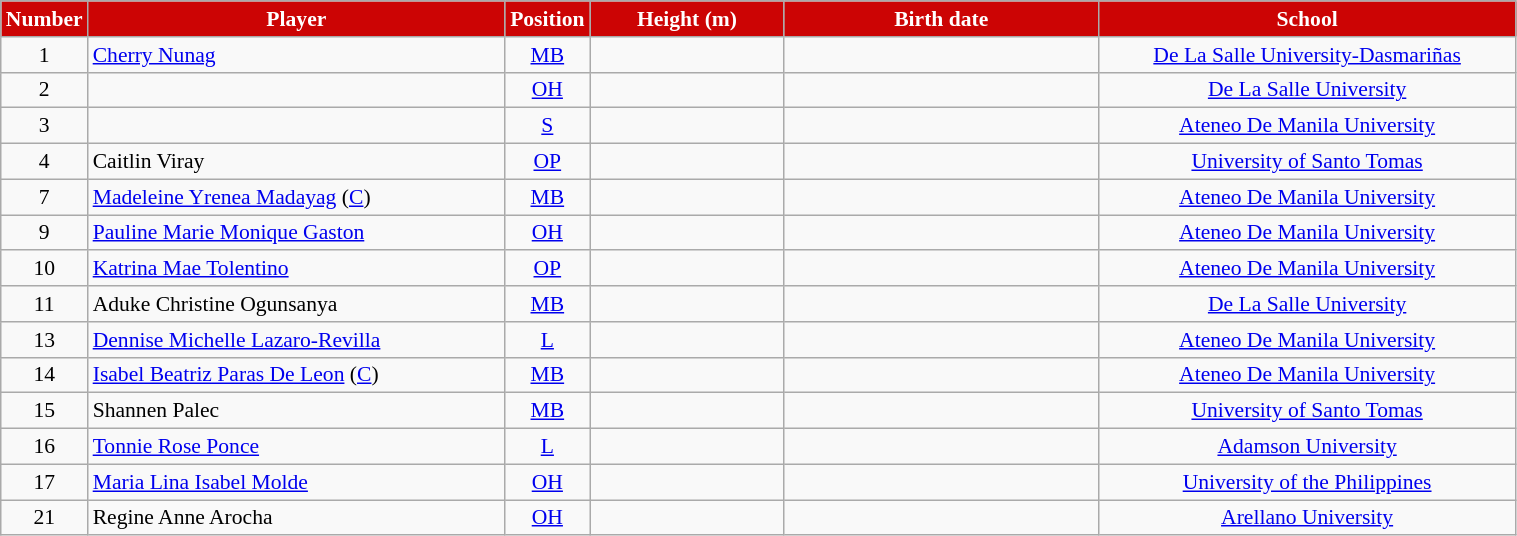<table class="wikitable sortable" style="text-align: center; width: 80%; font-size: 90%;">
<tr>
<th style="width: 3em; background: #CC0404; color: white;">Number</th>
<th style="width: 20em; background: #CC0404; color: white;">Player</th>
<th style="width: 3em; background: #CC0404; color: white;">Position</th>
<th style="width: 9em; background: #CC0404; color: white;">Height (m)</th>
<th style="width: 15em; background: #CC0404; color: white;">Birth date</th>
<th style="width: 20em; background: #CC0404; color: white;">School</th>
</tr>
<tr>
<td>1</td>
<td style="text-align: left;"> <a href='#'>Cherry Nunag</a></td>
<td><a href='#'>MB</a></td>
<td></td>
<td style="text-align: left;"></td>
<td><a href='#'>De La Salle University-Dasmariñas</a></td>
</tr>
<tr>
<td>2</td>
<td style="text-align: left;"></td>
<td><a href='#'>OH</a></td>
<td></td>
<td style="text-align: left;"></td>
<td><a href='#'>De La Salle University</a></td>
</tr>
<tr>
<td>3</td>
<td style="text-align: left;"> </td>
<td><a href='#'>S</a></td>
<td></td>
<td style="text-align: left;"></td>
<td><a href='#'>Ateneo De Manila University</a></td>
</tr>
<tr>
<td>4</td>
<td style="text-align: left;"> Caitlin Viray</td>
<td><a href='#'>OP</a></td>
<td></td>
<td style="text-align: left;"></td>
<td><a href='#'>University of Santo Tomas</a></td>
</tr>
<tr>
<td>7</td>
<td style="text-align: left;"> <a href='#'>Madeleine Yrenea Madayag</a> (<a href='#'>C</a>)</td>
<td><a href='#'>MB</a></td>
<td></td>
<td style="text-align: left;"></td>
<td><a href='#'>Ateneo De Manila University</a></td>
</tr>
<tr>
<td>9</td>
<td style="text-align: left;"> <a href='#'>Pauline Marie Monique Gaston</a></td>
<td><a href='#'>OH</a></td>
<td></td>
<td style="text-align: left;"></td>
<td><a href='#'>Ateneo De Manila University</a></td>
</tr>
<tr>
<td>10</td>
<td style="text-align: left;"> <a href='#'>Katrina Mae Tolentino</a></td>
<td><a href='#'>OP</a></td>
<td></td>
<td style="text-align: left;"></td>
<td><a href='#'>Ateneo De Manila University</a></td>
</tr>
<tr>
<td>11</td>
<td style="text-align: left;"> Aduke Christine Ogunsanya</td>
<td><a href='#'>MB</a></td>
<td></td>
<td style="text-align: left;"></td>
<td><a href='#'>De La Salle University</a></td>
</tr>
<tr>
<td>13</td>
<td style="text-align: left;"> <a href='#'>Dennise Michelle Lazaro-Revilla</a></td>
<td><a href='#'>L</a></td>
<td></td>
<td style="text-align: left;"></td>
<td><a href='#'>Ateneo De Manila University</a></td>
</tr>
<tr>
<td>14</td>
<td style="text-align: left;"> <a href='#'>Isabel Beatriz Paras De Leon</a> (<a href='#'>C</a>)</td>
<td><a href='#'>MB</a></td>
<td></td>
<td style="text-align: left;"></td>
<td><a href='#'>Ateneo De Manila University</a></td>
</tr>
<tr>
<td>15</td>
<td style="text-align: left;"> Shannen Palec</td>
<td><a href='#'>MB</a></td>
<td></td>
<td style="text-align: left;"></td>
<td><a href='#'>University of Santo Tomas</a></td>
</tr>
<tr>
<td>16</td>
<td style="text-align: left;"> <a href='#'>Tonnie Rose Ponce</a></td>
<td><a href='#'>L</a></td>
<td></td>
<td style="text-align: left;"></td>
<td><a href='#'>Adamson University</a></td>
</tr>
<tr>
<td>17</td>
<td style="text-align: left;"> <a href='#'>Maria Lina Isabel Molde</a></td>
<td><a href='#'>OH</a></td>
<td></td>
<td style="text-align: left;"></td>
<td><a href='#'>University of the Philippines</a></td>
</tr>
<tr>
<td>21</td>
<td style="text-align: left;"> Regine Anne Arocha</td>
<td><a href='#'>OH</a></td>
<td></td>
<td style="text-align: left;"></td>
<td><a href='#'>Arellano University</a></td>
</tr>
</table>
